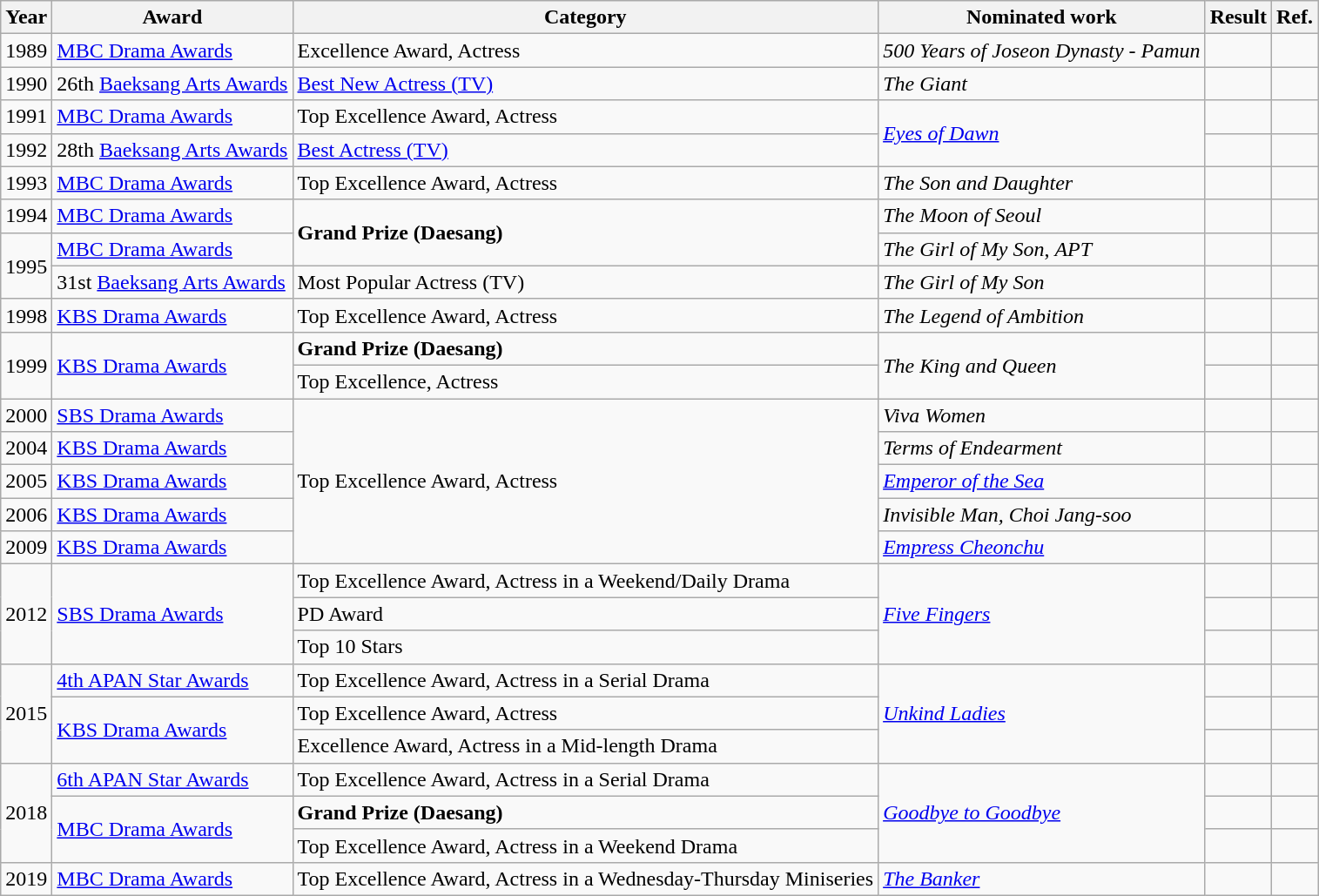<table class="wikitable">
<tr>
<th>Year</th>
<th>Award</th>
<th>Category</th>
<th>Nominated work</th>
<th>Result</th>
<th>Ref.</th>
</tr>
<tr>
<td>1989</td>
<td><a href='#'>MBC Drama Awards</a></td>
<td>Excellence Award, Actress</td>
<td><em>500 Years of Joseon Dynasty - Pamun</em></td>
<td></td>
<td></td>
</tr>
<tr>
<td>1990</td>
<td>26th <a href='#'>Baeksang Arts Awards</a></td>
<td><a href='#'>Best New Actress (TV)</a></td>
<td><em>The Giant</em></td>
<td></td>
<td></td>
</tr>
<tr>
<td>1991</td>
<td><a href='#'>MBC Drama Awards</a></td>
<td>Top Excellence Award, Actress</td>
<td rowspan=2><em><a href='#'>Eyes of Dawn</a></em></td>
<td></td>
<td></td>
</tr>
<tr>
<td>1992</td>
<td>28th <a href='#'>Baeksang Arts Awards</a></td>
<td><a href='#'>Best Actress (TV)</a></td>
<td></td>
<td></td>
</tr>
<tr>
<td>1993</td>
<td><a href='#'>MBC Drama Awards</a></td>
<td>Top Excellence Award, Actress</td>
<td><em>The Son and Daughter</em></td>
<td></td>
<td></td>
</tr>
<tr>
<td>1994</td>
<td><a href='#'>MBC Drama Awards</a></td>
<td rowspan="2"><strong>Grand Prize (Daesang)</strong></td>
<td><em>The Moon of Seoul</em></td>
<td></td>
<td></td>
</tr>
<tr>
<td rowspan="2">1995</td>
<td><a href='#'>MBC Drama Awards</a></td>
<td><em>The Girl of My Son</em>, <em>APT</em></td>
<td></td>
<td></td>
</tr>
<tr>
<td>31st <a href='#'>Baeksang Arts Awards</a></td>
<td>Most Popular Actress (TV)</td>
<td><em>The Girl of My Son</em></td>
<td></td>
<td></td>
</tr>
<tr>
<td>1998</td>
<td><a href='#'>KBS Drama Awards</a></td>
<td>Top Excellence Award, Actress</td>
<td><em>The Legend of Ambition</em></td>
<td></td>
<td></td>
</tr>
<tr>
<td rowspan=2>1999</td>
<td rowspan="2"><a href='#'>KBS Drama Awards</a></td>
<td><strong>Grand Prize (Daesang)</strong></td>
<td rowspan="2"><em>The King and Queen</em></td>
<td></td>
<td></td>
</tr>
<tr>
<td>Top Excellence, Actress</td>
<td></td>
<td></td>
</tr>
<tr>
<td>2000</td>
<td><a href='#'>SBS Drama Awards</a></td>
<td rowspan="5">Top Excellence Award, Actress</td>
<td><em>Viva Women</em></td>
<td></td>
<td></td>
</tr>
<tr>
<td>2004</td>
<td><a href='#'>KBS Drama Awards</a></td>
<td><em>Terms of Endearment</em></td>
<td></td>
<td></td>
</tr>
<tr>
<td>2005</td>
<td><a href='#'>KBS Drama Awards</a></td>
<td><em><a href='#'>Emperor of the Sea</a></em></td>
<td></td>
<td></td>
</tr>
<tr>
<td>2006</td>
<td><a href='#'>KBS Drama Awards</a></td>
<td><em>Invisible Man, Choi Jang-soo</em></td>
<td></td>
<td></td>
</tr>
<tr>
<td>2009</td>
<td><a href='#'>KBS Drama Awards</a></td>
<td><em><a href='#'>Empress Cheonchu</a></em></td>
<td></td>
<td></td>
</tr>
<tr>
<td rowspan=3>2012</td>
<td rowspan=3><a href='#'>SBS Drama Awards</a></td>
<td>Top Excellence Award, Actress in a Weekend/Daily Drama</td>
<td rowspan=3><em><a href='#'>Five Fingers</a></em></td>
<td></td>
<td></td>
</tr>
<tr>
<td>PD Award</td>
<td></td>
<td></td>
</tr>
<tr>
<td>Top 10 Stars</td>
<td></td>
<td></td>
</tr>
<tr>
<td rowspan=3>2015</td>
<td><a href='#'>4th APAN Star Awards</a></td>
<td>Top Excellence Award, Actress in a Serial Drama</td>
<td rowspan=3><em><a href='#'>Unkind Ladies</a></em></td>
<td></td>
<td></td>
</tr>
<tr>
<td rowspan=2><a href='#'>KBS Drama Awards</a></td>
<td>Top Excellence Award, Actress</td>
<td></td>
<td></td>
</tr>
<tr>
<td>Excellence Award, Actress in a Mid-length Drama</td>
<td></td>
<td></td>
</tr>
<tr>
<td rowspan="3">2018</td>
<td><a href='#'>6th APAN Star Awards</a></td>
<td>Top Excellence Award, Actress in a Serial Drama</td>
<td rowspan="3"><em><a href='#'>Goodbye to Goodbye</a></em></td>
<td></td>
<td></td>
</tr>
<tr>
<td rowspan="2"><a href='#'>MBC Drama Awards</a></td>
<td><strong>Grand Prize (Daesang)</strong></td>
<td></td>
<td></td>
</tr>
<tr>
<td>Top Excellence Award, Actress in a Weekend Drama</td>
<td></td>
<td></td>
</tr>
<tr>
<td>2019</td>
<td><a href='#'>MBC Drama Awards</a></td>
<td>Top Excellence Award, Actress in a Wednesday-Thursday Miniseries</td>
<td><em><a href='#'>The Banker</a></em></td>
<td></td>
<td></td>
</tr>
</table>
